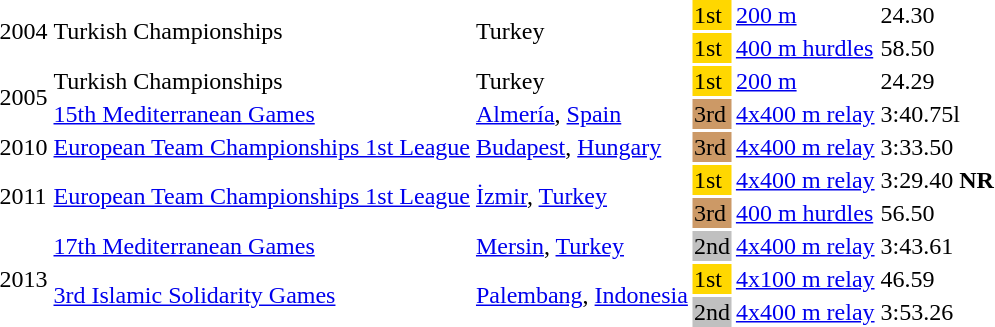<table>
<tr>
<td rowspan=2>2004</td>
<td rowspan=2>Turkish Championships</td>
<td rowspan=2>Turkey</td>
<td bgcolor=gold>1st</td>
<td><a href='#'>200 m</a></td>
<td>24.30</td>
</tr>
<tr>
<td bgcolor=gold>1st</td>
<td><a href='#'>400 m hurdles</a></td>
<td>58.50</td>
</tr>
<tr>
<td rowspan=2>2005</td>
<td>Turkish Championships</td>
<td>Turkey</td>
<td bgcolor=gold>1st</td>
<td><a href='#'>200 m</a></td>
<td>24.29</td>
</tr>
<tr>
<td><a href='#'>15th Mediterranean Games</a></td>
<td><a href='#'>Almería</a>, <a href='#'>Spain</a></td>
<td bgcolor=cc9966>3rd</td>
<td><a href='#'>4x400 m relay</a></td>
<td>3:40.75l</td>
</tr>
<tr>
<td>2010</td>
<td><a href='#'>European Team Championships 1st League</a></td>
<td><a href='#'>Budapest</a>, <a href='#'>Hungary</a></td>
<td bgcolor=cc9966>3rd</td>
<td><a href='#'>4x400 m relay</a></td>
<td>3:33.50</td>
</tr>
<tr>
<td rowspan=2>2011</td>
<td rowspan=2><a href='#'>European Team Championships 1st League</a></td>
<td rowspan=2><a href='#'>İzmir</a>, <a href='#'>Turkey</a></td>
<td bgcolor=gold>1st</td>
<td><a href='#'>4x400 m relay</a></td>
<td>3:29.40 <strong>NR</strong></td>
</tr>
<tr>
<td bgcolor=cc9966>3rd</td>
<td><a href='#'>400 m hurdles</a></td>
<td>56.50</td>
</tr>
<tr>
<td rowspan=3>2013</td>
<td><a href='#'>17th Mediterranean Games</a></td>
<td><a href='#'>Mersin</a>, <a href='#'>Turkey</a></td>
<td bgcolor=silver>2nd</td>
<td><a href='#'>4x400 m relay</a></td>
<td>3:43.61</td>
</tr>
<tr>
<td rowspan=2><a href='#'>3rd Islamic Solidarity Games</a></td>
<td rowspan=2><a href='#'>Palembang</a>, <a href='#'>Indonesia</a></td>
<td bgcolor=gold>1st</td>
<td><a href='#'>4x100 m relay</a></td>
<td>46.59</td>
</tr>
<tr>
<td bgcolor=silver>2nd</td>
<td><a href='#'>4x400 m relay</a></td>
<td>3:53.26</td>
</tr>
</table>
